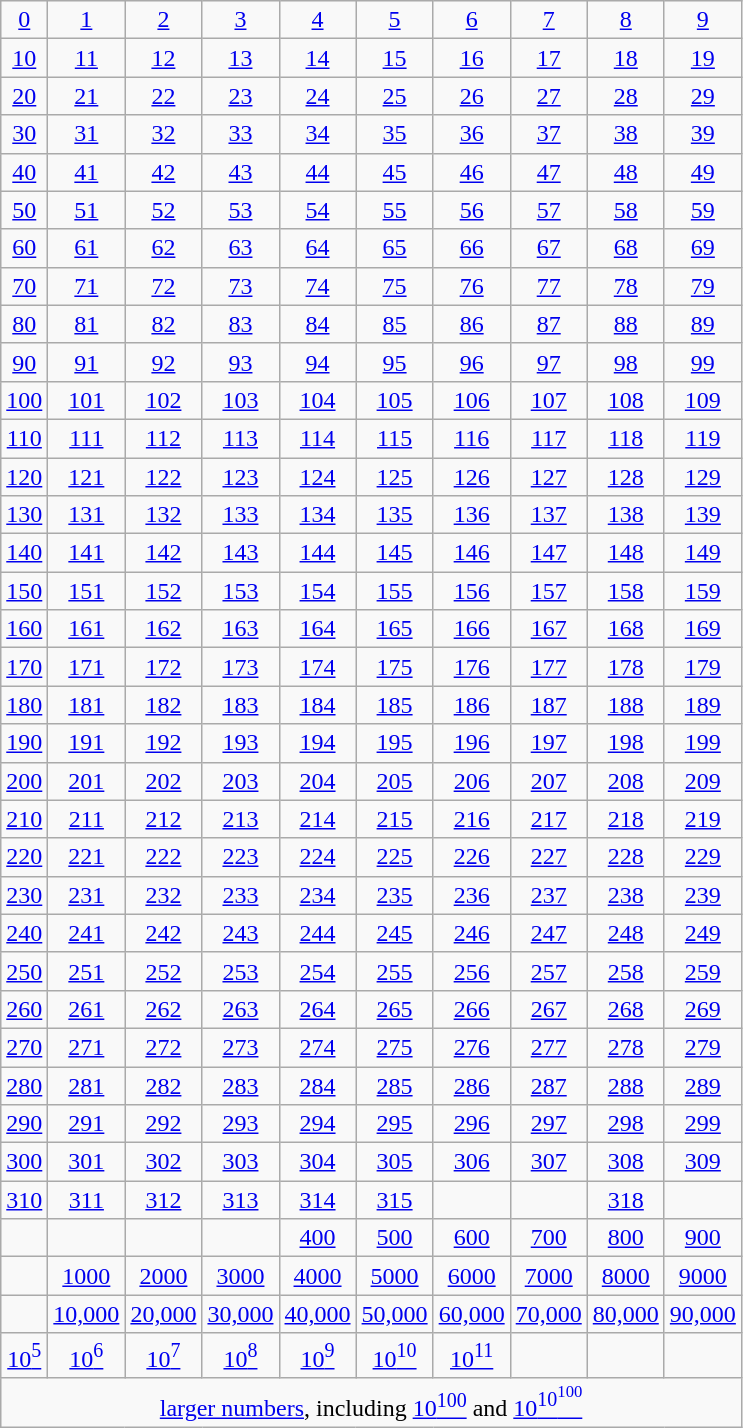<table class="wikitable sortable mw-collapsible" style="text-align:center;">
<tr>
<td><a href='#'>0</a></td>
<td><a href='#'>1</a></td>
<td><a href='#'>2</a></td>
<td><a href='#'>3</a></td>
<td><a href='#'>4</a></td>
<td><a href='#'>5</a></td>
<td><a href='#'>6</a></td>
<td><a href='#'>7</a></td>
<td><a href='#'>8</a></td>
<td><a href='#'>9</a></td>
</tr>
<tr>
<td><a href='#'>10</a></td>
<td><a href='#'>11</a></td>
<td><a href='#'>12</a></td>
<td><a href='#'>13</a></td>
<td><a href='#'>14</a></td>
<td><a href='#'>15</a></td>
<td><a href='#'>16</a></td>
<td><a href='#'>17</a></td>
<td><a href='#'>18</a></td>
<td><a href='#'>19</a></td>
</tr>
<tr>
<td><a href='#'>20</a></td>
<td><a href='#'>21</a></td>
<td><a href='#'>22</a></td>
<td><a href='#'>23</a></td>
<td><a href='#'>24</a></td>
<td><a href='#'>25</a></td>
<td><a href='#'>26</a></td>
<td><a href='#'>27</a></td>
<td><a href='#'>28</a></td>
<td><a href='#'>29</a></td>
</tr>
<tr>
<td><a href='#'>30</a></td>
<td><a href='#'>31</a></td>
<td><a href='#'>32</a></td>
<td><a href='#'>33</a></td>
<td><a href='#'>34</a></td>
<td><a href='#'>35</a></td>
<td><a href='#'>36</a></td>
<td><a href='#'>37</a></td>
<td><a href='#'>38</a></td>
<td><a href='#'>39</a></td>
</tr>
<tr>
<td><a href='#'>40</a></td>
<td><a href='#'>41</a></td>
<td><a href='#'>42</a></td>
<td><a href='#'>43</a></td>
<td><a href='#'>44</a></td>
<td><a href='#'>45</a></td>
<td><a href='#'>46</a></td>
<td><a href='#'>47</a></td>
<td><a href='#'>48</a></td>
<td><a href='#'>49</a></td>
</tr>
<tr>
<td><a href='#'>50</a></td>
<td><a href='#'>51</a></td>
<td><a href='#'>52</a></td>
<td><a href='#'>53</a></td>
<td><a href='#'>54</a></td>
<td><a href='#'>55</a></td>
<td><a href='#'>56</a></td>
<td><a href='#'>57</a></td>
<td><a href='#'>58</a></td>
<td><a href='#'>59</a></td>
</tr>
<tr>
<td><a href='#'>60</a></td>
<td><a href='#'>61</a></td>
<td><a href='#'>62</a></td>
<td><a href='#'>63</a></td>
<td><a href='#'>64</a></td>
<td><a href='#'>65</a></td>
<td><a href='#'>66</a></td>
<td><a href='#'>67</a></td>
<td><a href='#'>68</a></td>
<td><a href='#'>69</a></td>
</tr>
<tr>
<td><a href='#'>70</a></td>
<td><a href='#'>71</a></td>
<td><a href='#'>72</a></td>
<td><a href='#'>73</a></td>
<td><a href='#'>74</a></td>
<td><a href='#'>75</a></td>
<td><a href='#'>76</a></td>
<td><a href='#'>77</a></td>
<td><a href='#'>78</a></td>
<td><a href='#'>79</a></td>
</tr>
<tr>
<td><a href='#'>80</a></td>
<td><a href='#'>81</a></td>
<td><a href='#'>82</a></td>
<td><a href='#'>83</a></td>
<td><a href='#'>84</a></td>
<td><a href='#'>85</a></td>
<td><a href='#'>86</a></td>
<td><a href='#'>87</a></td>
<td><a href='#'>88</a></td>
<td><a href='#'>89</a></td>
</tr>
<tr>
<td><a href='#'>90</a></td>
<td><a href='#'>91</a></td>
<td><a href='#'>92</a></td>
<td><a href='#'>93</a></td>
<td><a href='#'>94</a></td>
<td><a href='#'>95</a></td>
<td><a href='#'>96</a></td>
<td><a href='#'>97</a></td>
<td><a href='#'>98</a></td>
<td><a href='#'>99</a></td>
</tr>
<tr>
<td><a href='#'>100</a></td>
<td><a href='#'>101</a></td>
<td><a href='#'>102</a></td>
<td><a href='#'>103</a></td>
<td><a href='#'>104</a></td>
<td><a href='#'>105</a></td>
<td><a href='#'>106</a></td>
<td><a href='#'>107</a></td>
<td><a href='#'>108</a></td>
<td><a href='#'>109</a></td>
</tr>
<tr>
<td><a href='#'>110</a></td>
<td><a href='#'>111</a></td>
<td><a href='#'>112</a></td>
<td><a href='#'>113</a></td>
<td><a href='#'>114</a></td>
<td><a href='#'>115</a></td>
<td><a href='#'>116</a></td>
<td><a href='#'>117</a></td>
<td><a href='#'>118</a></td>
<td><a href='#'>119</a></td>
</tr>
<tr>
<td><a href='#'>120</a></td>
<td><a href='#'>121</a></td>
<td><a href='#'>122</a></td>
<td><a href='#'>123</a></td>
<td><a href='#'>124</a></td>
<td><a href='#'>125</a></td>
<td><a href='#'>126</a></td>
<td><a href='#'>127</a></td>
<td><a href='#'>128</a></td>
<td><a href='#'>129</a></td>
</tr>
<tr>
<td><a href='#'>130</a></td>
<td><a href='#'>131</a></td>
<td><a href='#'>132</a></td>
<td><a href='#'>133</a></td>
<td><a href='#'>134</a></td>
<td><a href='#'>135</a></td>
<td><a href='#'>136</a></td>
<td><a href='#'>137</a></td>
<td><a href='#'>138</a></td>
<td><a href='#'>139</a></td>
</tr>
<tr>
<td><a href='#'>140</a></td>
<td><a href='#'>141</a></td>
<td><a href='#'>142</a></td>
<td><a href='#'>143</a></td>
<td><a href='#'>144</a></td>
<td><a href='#'>145</a></td>
<td><a href='#'>146</a></td>
<td><a href='#'>147</a></td>
<td><a href='#'>148</a></td>
<td><a href='#'>149</a></td>
</tr>
<tr>
<td><a href='#'>150</a></td>
<td><a href='#'>151</a></td>
<td><a href='#'>152</a></td>
<td><a href='#'>153</a></td>
<td><a href='#'>154</a></td>
<td><a href='#'>155</a></td>
<td><a href='#'>156</a></td>
<td><a href='#'>157</a></td>
<td><a href='#'>158</a></td>
<td><a href='#'>159</a></td>
</tr>
<tr>
<td><a href='#'>160</a></td>
<td><a href='#'>161</a></td>
<td><a href='#'>162</a></td>
<td><a href='#'>163</a></td>
<td><a href='#'>164</a></td>
<td><a href='#'>165</a></td>
<td><a href='#'>166</a></td>
<td><a href='#'>167</a></td>
<td><a href='#'>168</a></td>
<td><a href='#'>169</a></td>
</tr>
<tr>
<td><a href='#'>170</a></td>
<td><a href='#'>171</a></td>
<td><a href='#'>172</a></td>
<td><a href='#'>173</a></td>
<td><a href='#'>174</a></td>
<td><a href='#'>175</a></td>
<td><a href='#'>176</a></td>
<td><a href='#'>177</a></td>
<td><a href='#'>178</a></td>
<td><a href='#'>179</a></td>
</tr>
<tr>
<td><a href='#'>180</a></td>
<td><a href='#'>181</a></td>
<td><a href='#'>182</a></td>
<td><a href='#'>183</a></td>
<td><a href='#'>184</a></td>
<td><a href='#'>185</a></td>
<td><a href='#'>186</a></td>
<td><a href='#'>187</a></td>
<td><a href='#'>188</a></td>
<td><a href='#'>189</a></td>
</tr>
<tr>
<td><a href='#'>190</a></td>
<td><a href='#'>191</a></td>
<td><a href='#'>192</a></td>
<td><a href='#'>193</a></td>
<td><a href='#'>194</a></td>
<td><a href='#'>195</a></td>
<td><a href='#'>196</a></td>
<td><a href='#'>197</a></td>
<td><a href='#'>198</a></td>
<td><a href='#'>199</a></td>
</tr>
<tr>
<td><a href='#'>200</a></td>
<td><a href='#'>201</a></td>
<td><a href='#'>202</a></td>
<td><a href='#'>203</a></td>
<td><a href='#'>204</a></td>
<td><a href='#'>205</a></td>
<td><a href='#'>206</a></td>
<td><a href='#'>207</a></td>
<td><a href='#'>208</a></td>
<td><a href='#'>209</a></td>
</tr>
<tr>
<td><a href='#'>210</a></td>
<td><a href='#'>211</a></td>
<td><a href='#'>212</a></td>
<td><a href='#'>213</a></td>
<td><a href='#'>214</a></td>
<td><a href='#'>215</a></td>
<td><a href='#'>216</a></td>
<td><a href='#'>217</a></td>
<td><a href='#'>218</a></td>
<td><a href='#'>219</a></td>
</tr>
<tr>
<td><a href='#'>220</a></td>
<td><a href='#'>221</a></td>
<td><a href='#'>222</a></td>
<td><a href='#'>223</a></td>
<td><a href='#'>224</a></td>
<td><a href='#'>225</a></td>
<td><a href='#'>226</a></td>
<td><a href='#'>227</a></td>
<td><a href='#'>228</a></td>
<td><a href='#'>229</a></td>
</tr>
<tr>
<td><a href='#'>230</a></td>
<td><a href='#'>231</a></td>
<td><a href='#'>232</a></td>
<td><a href='#'>233</a></td>
<td><a href='#'>234</a></td>
<td><a href='#'>235</a></td>
<td><a href='#'>236</a></td>
<td><a href='#'>237</a></td>
<td><a href='#'>238</a></td>
<td><a href='#'>239</a></td>
</tr>
<tr>
<td><a href='#'>240</a></td>
<td><a href='#'>241</a></td>
<td><a href='#'>242</a></td>
<td><a href='#'>243</a></td>
<td><a href='#'>244</a></td>
<td><a href='#'>245</a></td>
<td><a href='#'>246</a></td>
<td><a href='#'>247</a></td>
<td><a href='#'>248</a></td>
<td><a href='#'>249</a></td>
</tr>
<tr>
<td><a href='#'>250</a></td>
<td><a href='#'>251</a></td>
<td><a href='#'>252</a></td>
<td><a href='#'>253</a></td>
<td><a href='#'>254</a></td>
<td><a href='#'>255</a></td>
<td><a href='#'>256</a></td>
<td><a href='#'>257</a></td>
<td><a href='#'>258</a></td>
<td><a href='#'>259</a></td>
</tr>
<tr>
<td><a href='#'>260</a></td>
<td><a href='#'>261</a></td>
<td><a href='#'>262</a></td>
<td><a href='#'>263</a></td>
<td><a href='#'>264</a></td>
<td><a href='#'>265</a></td>
<td><a href='#'>266</a></td>
<td><a href='#'>267</a></td>
<td><a href='#'>268</a></td>
<td><a href='#'>269</a></td>
</tr>
<tr>
<td><a href='#'>270</a></td>
<td><a href='#'>271</a></td>
<td><a href='#'>272</a></td>
<td><a href='#'>273</a></td>
<td><a href='#'>274</a></td>
<td><a href='#'>275</a></td>
<td><a href='#'>276</a></td>
<td><a href='#'>277</a></td>
<td><a href='#'>278</a></td>
<td><a href='#'>279</a></td>
</tr>
<tr>
<td><a href='#'>280</a></td>
<td><a href='#'>281</a></td>
<td><a href='#'>282</a></td>
<td><a href='#'>283</a></td>
<td><a href='#'>284</a></td>
<td><a href='#'>285</a></td>
<td><a href='#'>286</a></td>
<td><a href='#'>287</a></td>
<td><a href='#'>288</a></td>
<td><a href='#'>289</a></td>
</tr>
<tr>
<td><a href='#'>290</a></td>
<td><a href='#'>291</a></td>
<td><a href='#'>292</a></td>
<td><a href='#'>293</a></td>
<td><a href='#'>294</a></td>
<td><a href='#'>295</a></td>
<td><a href='#'>296</a></td>
<td><a href='#'>297</a></td>
<td><a href='#'>298</a></td>
<td><a href='#'>299</a></td>
</tr>
<tr>
<td><a href='#'>300</a></td>
<td><a href='#'>301</a></td>
<td><a href='#'>302</a></td>
<td><a href='#'>303</a></td>
<td><a href='#'>304</a></td>
<td><a href='#'>305</a></td>
<td><a href='#'>306</a></td>
<td><a href='#'>307</a></td>
<td><a href='#'>308</a></td>
<td><a href='#'>309</a></td>
</tr>
<tr>
<td><a href='#'>310</a></td>
<td><a href='#'>311</a></td>
<td><a href='#'>312</a></td>
<td><a href='#'>313</a></td>
<td><a href='#'>314</a></td>
<td><a href='#'>315</a></td>
<td></td>
<td></td>
<td><a href='#'>318</a></td>
<td></td>
</tr>
<tr>
<td></td>
<td></td>
<td></td>
<td></td>
<td><a href='#'>400</a></td>
<td><a href='#'>500</a></td>
<td><a href='#'>600</a></td>
<td><a href='#'>700</a></td>
<td><a href='#'>800</a></td>
<td><a href='#'>900</a></td>
</tr>
<tr>
<td></td>
<td><a href='#'>1000</a></td>
<td><a href='#'>2000</a></td>
<td><a href='#'>3000</a></td>
<td><a href='#'>4000</a></td>
<td><a href='#'>5000</a></td>
<td><a href='#'>6000</a></td>
<td><a href='#'>7000</a></td>
<td><a href='#'>8000</a></td>
<td><a href='#'>9000</a></td>
</tr>
<tr>
<td></td>
<td><a href='#'>10,000</a></td>
<td><a href='#'>20,000</a></td>
<td><a href='#'>30,000</a></td>
<td><a href='#'>40,000</a></td>
<td><a href='#'>50,000</a></td>
<td><a href='#'>60,000</a></td>
<td><a href='#'>70,000</a></td>
<td><a href='#'>80,000</a></td>
<td><a href='#'>90,000</a></td>
</tr>
<tr>
<td><a href='#'>10<sup>5</sup></a></td>
<td><a href='#'>10<sup>6</sup></a></td>
<td><a href='#'>10<sup>7</sup></a></td>
<td><a href='#'>10<sup>8</sup></a></td>
<td><a href='#'>10<sup>9</sup></a></td>
<td><a href='#'>10<sup>10</sup></a></td>
<td><a href='#'>10<sup>11</sup></a></td>
<td></td>
<td></td>
<td></td>
</tr>
<tr>
<td colspan="10"><a href='#'>larger numbers</a>, including <a href='#'>10<sup>100</sup></a> and <a href='#'>10<sup>10<sup>100</sup></sup></a></td>
</tr>
</table>
